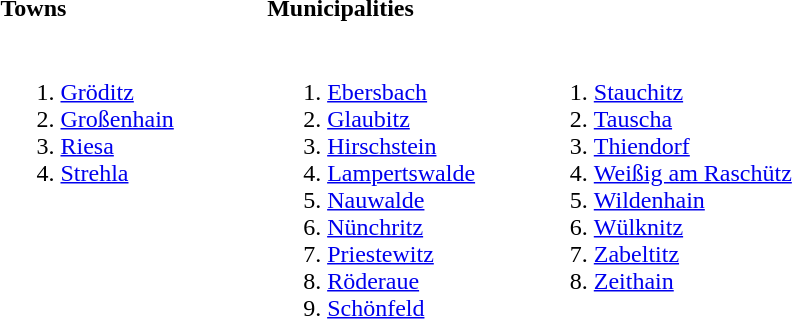<table>
<tr>
<th align=left width=33%>Towns</th>
<th align=left width=33%>Municipalities</th>
<th align=left width=33%></th>
</tr>
<tr valign=top>
<td><br><ol><li><a href='#'>Gröditz</a></li><li><a href='#'>Großenhain</a></li><li><a href='#'>Riesa</a></li><li><a href='#'>Strehla</a></li></ol></td>
<td><br><ol><li><a href='#'>Ebersbach</a></li><li><a href='#'>Glaubitz</a></li><li><a href='#'>Hirschstein</a></li><li><a href='#'>Lampertswalde</a></li><li><a href='#'>Nauwalde</a></li><li><a href='#'>Nünchritz</a></li><li><a href='#'>Priestewitz</a></li><li><a href='#'>Röderaue</a></li><li><a href='#'>Schönfeld</a></li></ol></td>
<td><br><ol>
<li><a href='#'>Stauchitz</a>
<li><a href='#'>Tauscha</a>
<li><a href='#'>Thiendorf</a>
<li><a href='#'>Weißig am Raschütz</a>
<li><a href='#'>Wildenhain</a>
<li><a href='#'>Wülknitz</a>
<li><a href='#'>Zabeltitz</a>
<li><a href='#'>Zeithain</a>
</ol></td>
</tr>
</table>
